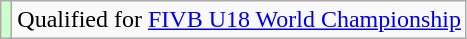<table class="wikitable">
<tr>
<td bgcolor=#ccffcc></td>
<td>Qualified for <a href='#'>FIVB U18 World Championship</a></td>
</tr>
</table>
